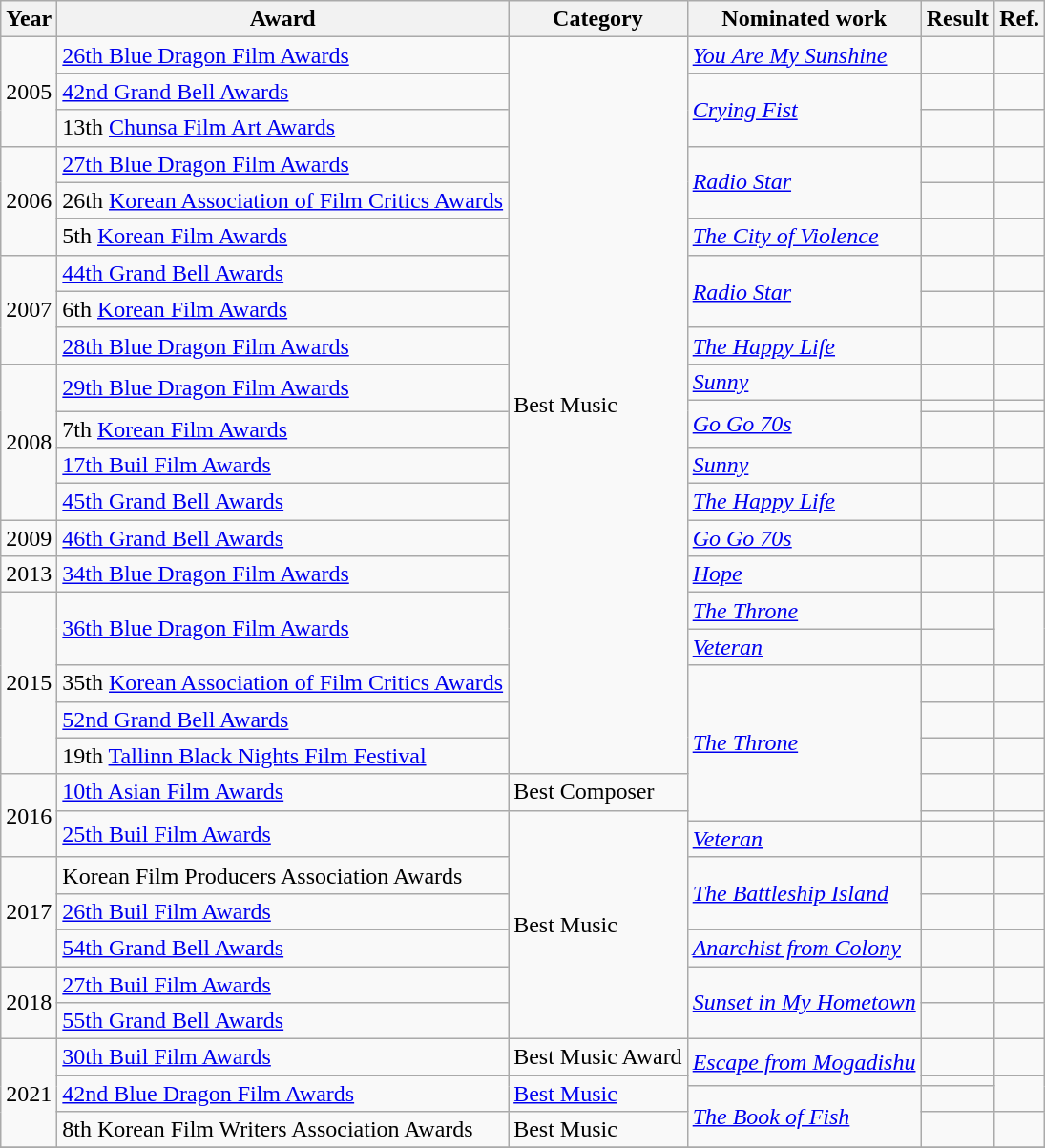<table class="wikitable">
<tr>
<th>Year</th>
<th>Award</th>
<th>Category</th>
<th>Nominated work</th>
<th>Result</th>
<th>Ref.</th>
</tr>
<tr>
<td rowspan=3>2005</td>
<td><a href='#'>26th Blue Dragon Film Awards</a></td>
<td rowspan=21>Best Music</td>
<td><em><a href='#'>You Are My Sunshine</a></em></td>
<td></td>
<td></td>
</tr>
<tr>
<td><a href='#'>42nd Grand Bell Awards</a></td>
<td rowspan=2><em><a href='#'>Crying Fist</a></em></td>
<td></td>
<td></td>
</tr>
<tr>
<td>13th <a href='#'>Chunsa Film Art Awards</a></td>
<td></td>
<td></td>
</tr>
<tr>
<td rowspan=3>2006</td>
<td><a href='#'>27th Blue Dragon Film Awards</a></td>
<td rowspan=2><em><a href='#'>Radio Star</a></em></td>
<td></td>
<td></td>
</tr>
<tr>
<td>26th <a href='#'>Korean Association of Film Critics Awards</a></td>
<td></td>
<td></td>
</tr>
<tr>
<td>5th <a href='#'>Korean Film Awards</a></td>
<td><em><a href='#'>The City of Violence</a></em></td>
<td></td>
<td></td>
</tr>
<tr>
<td rowspan=3>2007</td>
<td><a href='#'>44th Grand Bell Awards</a></td>
<td rowspan=2><em><a href='#'>Radio Star</a></em></td>
<td></td>
<td></td>
</tr>
<tr>
<td>6th <a href='#'>Korean Film Awards</a></td>
<td></td>
<td></td>
</tr>
<tr>
<td><a href='#'>28th Blue Dragon Film Awards</a></td>
<td><em><a href='#'>The Happy Life</a></em></td>
<td></td>
<td></td>
</tr>
<tr>
<td rowspan=5>2008</td>
<td rowspan=2><a href='#'>29th Blue Dragon Film Awards</a></td>
<td><em><a href='#'>Sunny</a></em></td>
<td></td>
<td></td>
</tr>
<tr>
<td rowspan=2><em><a href='#'>Go Go 70s</a></em></td>
<td></td>
<td></td>
</tr>
<tr>
<td>7th <a href='#'>Korean Film Awards</a></td>
<td></td>
<td></td>
</tr>
<tr>
<td><a href='#'>17th Buil Film Awards</a></td>
<td><em><a href='#'>Sunny</a></em></td>
<td></td>
<td></td>
</tr>
<tr>
<td><a href='#'>45th Grand Bell Awards</a></td>
<td><em><a href='#'>The Happy Life</a></em></td>
<td></td>
<td></td>
</tr>
<tr>
<td>2009</td>
<td><a href='#'>46th Grand Bell Awards</a></td>
<td><em><a href='#'>Go Go 70s</a></em></td>
<td></td>
<td></td>
</tr>
<tr>
<td>2013</td>
<td><a href='#'>34th Blue Dragon Film Awards</a></td>
<td><em><a href='#'>Hope</a></em></td>
<td></td>
<td></td>
</tr>
<tr>
<td rowspan=5>2015</td>
<td rowspan=2><a href='#'>36th Blue Dragon Film Awards</a></td>
<td><em><a href='#'>The Throne</a></em></td>
<td></td>
<td rowspan=2></td>
</tr>
<tr>
<td><em><a href='#'>Veteran</a></em></td>
<td></td>
</tr>
<tr>
<td>35th <a href='#'>Korean Association of Film Critics Awards</a></td>
<td rowspan=5><em><a href='#'>The Throne</a></em></td>
<td></td>
<td></td>
</tr>
<tr>
<td><a href='#'>52nd Grand Bell Awards</a></td>
<td></td>
<td></td>
</tr>
<tr>
<td>19th <a href='#'>Tallinn Black Nights Film Festival</a></td>
<td></td>
<td></td>
</tr>
<tr>
<td rowspan=3>2016</td>
<td><a href='#'>10th Asian Film Awards</a></td>
<td>Best Composer</td>
<td></td>
<td></td>
</tr>
<tr>
<td rowspan=2><a href='#'>25th Buil Film Awards</a></td>
<td rowspan=7>Best Music</td>
<td></td>
<td></td>
</tr>
<tr>
<td><em><a href='#'>Veteran</a></em></td>
<td></td>
<td></td>
</tr>
<tr>
<td rowspan=3>2017</td>
<td>Korean Film Producers Association Awards</td>
<td rowspan=2><em><a href='#'>The Battleship Island</a></em></td>
<td></td>
<td></td>
</tr>
<tr>
<td><a href='#'>26th Buil Film Awards</a></td>
<td></td>
<td></td>
</tr>
<tr>
<td><a href='#'>54th Grand Bell Awards</a></td>
<td><em><a href='#'>Anarchist from Colony</a></em></td>
<td></td>
<td></td>
</tr>
<tr>
<td rowspan=2>2018</td>
<td><a href='#'>27th Buil Film Awards</a></td>
<td rowspan=2><em><a href='#'>Sunset in My Hometown</a></em></td>
<td></td>
<td></td>
</tr>
<tr>
<td><a href='#'>55th Grand Bell Awards</a></td>
<td></td>
<td></td>
</tr>
<tr>
<td rowspan=4>2021</td>
<td><a href='#'>30th Buil Film Awards</a></td>
<td>Best Music Award</td>
<td rowspan=2><em><a href='#'>Escape from Mogadishu</a></em></td>
<td></td>
<td></td>
</tr>
<tr>
<td rowspan=2><a href='#'>42nd Blue Dragon Film Awards</a></td>
<td rowspan=2><a href='#'>Best Music</a></td>
<td></td>
<td rowspan=2></td>
</tr>
<tr>
<td rowspan=2><em><a href='#'>The Book of Fish</a></em></td>
<td></td>
</tr>
<tr>
<td>8th Korean Film Writers Association Awards</td>
<td>Best Music</td>
<td></td>
<td></td>
</tr>
<tr>
</tr>
</table>
